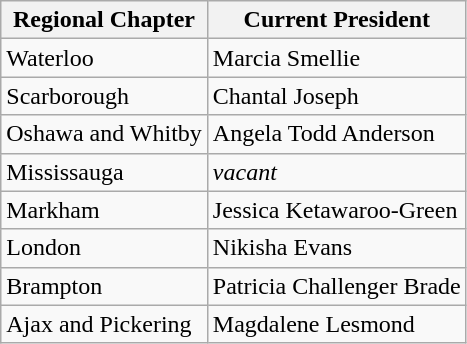<table class="wikitable">
<tr>
<th>Regional Chapter</th>
<th>Current President</th>
</tr>
<tr>
<td>Waterloo</td>
<td>Marcia Smellie</td>
</tr>
<tr>
<td>Scarborough</td>
<td>Chantal Joseph</td>
</tr>
<tr>
<td>Oshawa and Whitby</td>
<td>Angela Todd Anderson</td>
</tr>
<tr>
<td>Mississauga</td>
<td><em>vacant</em></td>
</tr>
<tr>
<td>Markham</td>
<td>Jessica Ketawaroo-Green</td>
</tr>
<tr>
<td>London</td>
<td>Nikisha Evans</td>
</tr>
<tr>
<td>Brampton</td>
<td>Patricia Challenger Brade</td>
</tr>
<tr>
<td>Ajax and Pickering</td>
<td>Magdalene Lesmond</td>
</tr>
</table>
